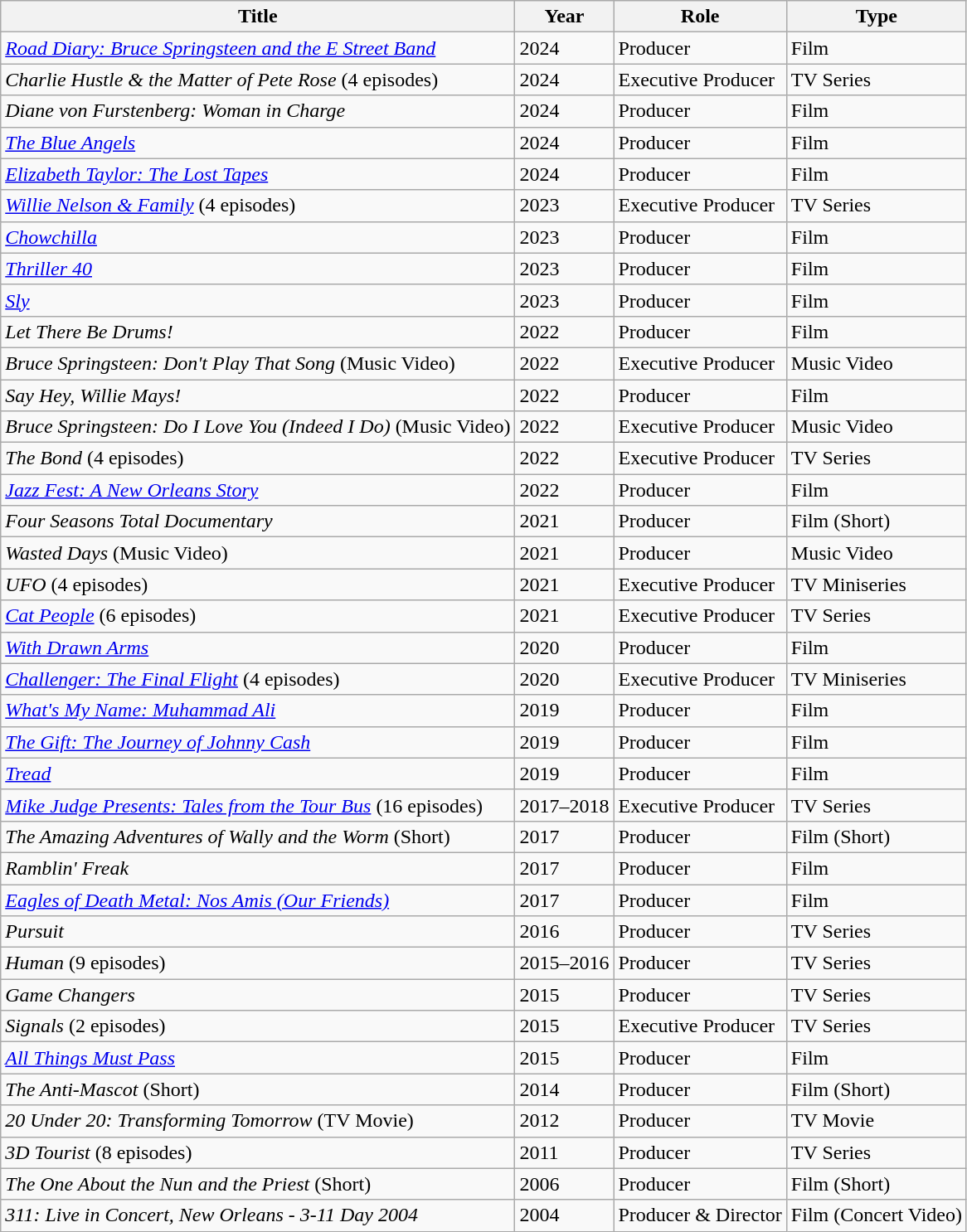<table class="wikitable">
<tr>
<th>Title</th>
<th>Year</th>
<th>Role</th>
<th>Type</th>
</tr>
<tr>
<td><em><a href='#'>Road Diary: Bruce Springsteen and the E Street Band</a></em></td>
<td>2024</td>
<td>Producer</td>
<td>Film</td>
</tr>
<tr>
<td><em>Charlie Hustle & the Matter of Pete Rose</em> (4 episodes)</td>
<td>2024</td>
<td>Executive Producer</td>
<td>TV Series</td>
</tr>
<tr>
<td><em>Diane von Furstenberg: Woman in Charge</em></td>
<td>2024</td>
<td>Producer</td>
<td>Film</td>
</tr>
<tr>
<td><em><a href='#'>The Blue Angels</a></em></td>
<td>2024</td>
<td>Producer</td>
<td>Film</td>
</tr>
<tr>
<td><em><a href='#'>Elizabeth Taylor: The Lost Tapes</a></em></td>
<td>2024</td>
<td>Producer</td>
<td>Film</td>
</tr>
<tr>
<td><em><a href='#'>Willie Nelson & Family</a></em> (4 episodes)</td>
<td>2023</td>
<td>Executive Producer</td>
<td>TV Series</td>
</tr>
<tr>
<td><em><a href='#'>Chowchilla</a></em></td>
<td>2023</td>
<td>Producer</td>
<td>Film</td>
</tr>
<tr>
<td><em><a href='#'>Thriller 40</a></em></td>
<td>2023</td>
<td>Producer</td>
<td>Film</td>
</tr>
<tr>
<td><em><a href='#'>Sly</a></em></td>
<td>2023</td>
<td>Producer</td>
<td>Film</td>
</tr>
<tr>
<td><em>Let There Be Drums!</em></td>
<td>2022</td>
<td>Producer</td>
<td>Film</td>
</tr>
<tr>
<td><em>Bruce Springsteen: Don't Play That Song</em> (Music Video)</td>
<td>2022</td>
<td>Executive Producer</td>
<td>Music Video</td>
</tr>
<tr>
<td><em>Say Hey, Willie Mays!</em></td>
<td>2022</td>
<td>Producer</td>
<td>Film</td>
</tr>
<tr>
<td><em>Bruce Springsteen: Do I Love You (Indeed I Do)</em> (Music Video)</td>
<td>2022</td>
<td>Executive Producer</td>
<td>Music Video</td>
</tr>
<tr>
<td><em>The Bond</em> (4 episodes)</td>
<td>2022</td>
<td>Executive Producer</td>
<td>TV Series</td>
</tr>
<tr>
<td><em><a href='#'>Jazz Fest: A New Orleans Story</a></em></td>
<td>2022</td>
<td>Producer</td>
<td>Film</td>
</tr>
<tr>
<td><em>Four Seasons Total Documentary</em></td>
<td>2021</td>
<td>Producer</td>
<td>Film (Short)</td>
</tr>
<tr>
<td><em>Wasted Days</em> (Music Video)</td>
<td>2021</td>
<td>Producer</td>
<td>Music Video</td>
</tr>
<tr>
<td><em>UFO</em> (4 episodes)</td>
<td>2021</td>
<td>Executive Producer</td>
<td>TV Miniseries</td>
</tr>
<tr>
<td><em><a href='#'>Cat People</a></em> (6 episodes)</td>
<td>2021</td>
<td>Executive Producer</td>
<td>TV Series</td>
</tr>
<tr>
<td><em><a href='#'>With Drawn Arms</a></em></td>
<td>2020</td>
<td>Producer</td>
<td>Film</td>
</tr>
<tr>
<td><em><a href='#'>Challenger: The Final Flight</a></em> (4 episodes)</td>
<td>2020</td>
<td>Executive Producer</td>
<td>TV Miniseries</td>
</tr>
<tr>
<td><em><a href='#'>What's My Name: Muhammad Ali</a></em></td>
<td>2019</td>
<td>Producer</td>
<td>Film</td>
</tr>
<tr>
<td><em><a href='#'>The Gift: The Journey of Johnny Cash</a></em></td>
<td>2019</td>
<td>Producer</td>
<td>Film</td>
</tr>
<tr>
<td><em><a href='#'>Tread</a></em></td>
<td>2019</td>
<td>Producer</td>
<td>Film</td>
</tr>
<tr>
<td><em><a href='#'>Mike Judge Presents: Tales from the Tour Bus</a></em> (16 episodes)</td>
<td>2017–2018</td>
<td>Executive Producer</td>
<td>TV Series</td>
</tr>
<tr>
<td><em>The Amazing Adventures of Wally and the Worm</em> (Short)</td>
<td>2017</td>
<td>Producer</td>
<td>Film (Short)</td>
</tr>
<tr>
<td><em>Ramblin' Freak</em></td>
<td>2017</td>
<td>Producer</td>
<td>Film</td>
</tr>
<tr>
<td><em><a href='#'>Eagles of Death Metal: Nos Amis (Our Friends)</a></em></td>
<td>2017</td>
<td>Producer</td>
<td>Film</td>
</tr>
<tr>
<td><em>Pursuit</em></td>
<td>2016</td>
<td>Producer</td>
<td>TV Series</td>
</tr>
<tr>
<td><em>Human</em> (9 episodes)</td>
<td>2015–2016</td>
<td>Producer</td>
<td>TV Series</td>
</tr>
<tr>
<td><em>Game Changers</em></td>
<td>2015</td>
<td>Producer</td>
<td>TV Series</td>
</tr>
<tr>
<td><em>Signals</em> (2 episodes)</td>
<td>2015</td>
<td>Executive Producer</td>
<td>TV Series</td>
</tr>
<tr>
<td><em><a href='#'>All Things Must Pass</a></em></td>
<td>2015</td>
<td>Producer</td>
<td>Film</td>
</tr>
<tr>
<td><em>The Anti-Mascot</em> (Short)</td>
<td>2014</td>
<td>Producer</td>
<td>Film (Short)</td>
</tr>
<tr>
<td><em>20 Under 20: Transforming Tomorrow</em> (TV Movie)</td>
<td>2012</td>
<td>Producer</td>
<td>TV Movie</td>
</tr>
<tr>
<td><em>3D Tourist</em> (8 episodes)</td>
<td>2011</td>
<td>Producer</td>
<td>TV Series</td>
</tr>
<tr>
<td><em>The One About the Nun and the Priest</em> (Short)</td>
<td>2006</td>
<td>Producer</td>
<td>Film (Short)</td>
</tr>
<tr>
<td><em>311: Live in Concert, New Orleans - 3-11 Day 2004</em></td>
<td>2004</td>
<td>Producer & Director</td>
<td>Film (Concert Video)</td>
</tr>
</table>
